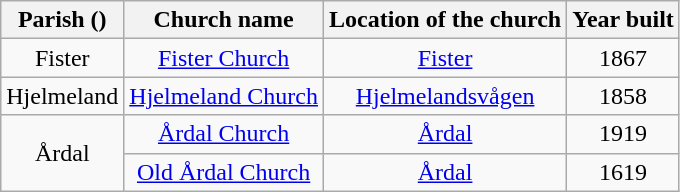<table class="wikitable" style="text-align:center">
<tr>
<th>Parish ()</th>
<th>Church name</th>
<th>Location of the church</th>
<th>Year built</th>
</tr>
<tr>
<td rowspan="1">Fister</td>
<td><a href='#'>Fister Church</a></td>
<td><a href='#'>Fister</a></td>
<td>1867</td>
</tr>
<tr>
<td rowspan="1">Hjelmeland</td>
<td><a href='#'>Hjelmeland Church</a></td>
<td><a href='#'>Hjelmelandsvågen</a></td>
<td>1858</td>
</tr>
<tr>
<td rowspan="2">Årdal</td>
<td><a href='#'>Årdal Church</a></td>
<td><a href='#'>Årdal</a></td>
<td>1919</td>
</tr>
<tr>
<td><a href='#'>Old Årdal Church</a></td>
<td><a href='#'>Årdal</a></td>
<td>1619</td>
</tr>
</table>
